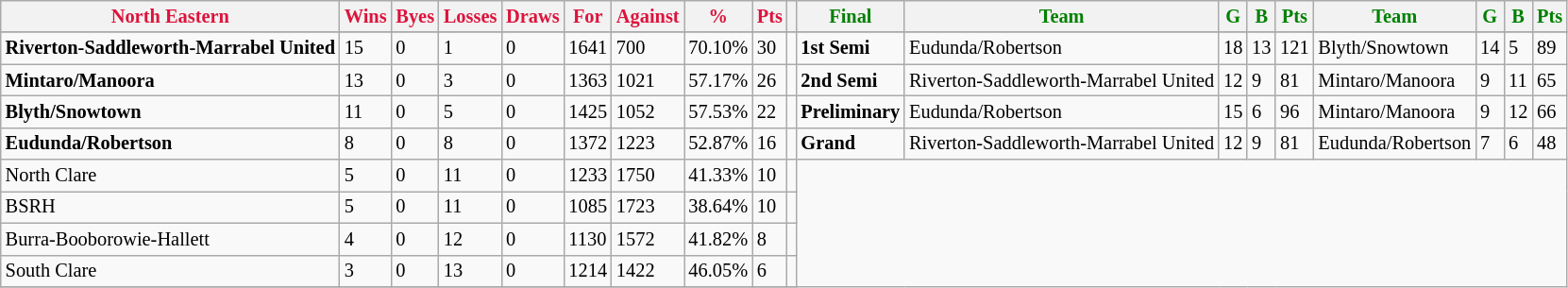<table style="font-size: 85%; text-align: left;" class="wikitable">
<tr>
<th style="color:crimson">North Eastern</th>
<th style="color:crimson">Wins</th>
<th style="color:crimson">Byes</th>
<th style="color:crimson">Losses</th>
<th style="color:crimson">Draws</th>
<th style="color:crimson">For</th>
<th style="color:crimson">Against</th>
<th style="color:crimson">%</th>
<th style="color:crimson">Pts</th>
<th></th>
<th style="color:green">Final</th>
<th style="color:green">Team</th>
<th style="color:green">G</th>
<th style="color:green">B</th>
<th style="color:green">Pts</th>
<th style="color:green">Team</th>
<th style="color:green">G</th>
<th style="color:green">B</th>
<th style="color:green">Pts</th>
</tr>
<tr>
</tr>
<tr>
</tr>
<tr>
<td><strong>	Riverton-Saddleworth-Marrabel United	</strong></td>
<td>15</td>
<td>0</td>
<td>1</td>
<td>0</td>
<td>1641</td>
<td>700</td>
<td>70.10%</td>
<td>30</td>
<td></td>
<td><strong>1st Semi</strong></td>
<td>Eudunda/Robertson</td>
<td>18</td>
<td>13</td>
<td>121</td>
<td>Blyth/Snowtown</td>
<td>14</td>
<td>5</td>
<td>89</td>
</tr>
<tr>
<td><strong>	Mintaro/Manoora	</strong></td>
<td>13</td>
<td>0</td>
<td>3</td>
<td>0</td>
<td>1363</td>
<td>1021</td>
<td>57.17%</td>
<td>26</td>
<td></td>
<td><strong>2nd Semi</strong></td>
<td>Riverton-Saddleworth-Marrabel United</td>
<td>12</td>
<td>9</td>
<td>81</td>
<td>Mintaro/Manoora</td>
<td>9</td>
<td>11</td>
<td>65</td>
</tr>
<tr>
<td><strong>	Blyth/Snowtown	</strong></td>
<td>11</td>
<td>0</td>
<td>5</td>
<td>0</td>
<td>1425</td>
<td>1052</td>
<td>57.53%</td>
<td>22</td>
<td></td>
<td><strong>Preliminary</strong></td>
<td>Eudunda/Robertson</td>
<td>15</td>
<td>6</td>
<td>96</td>
<td>Mintaro/Manoora</td>
<td>9</td>
<td>12</td>
<td>66</td>
</tr>
<tr>
<td><strong>	Eudunda/Robertson	</strong></td>
<td>8</td>
<td>0</td>
<td>8</td>
<td>0</td>
<td>1372</td>
<td>1223</td>
<td>52.87%</td>
<td>16</td>
<td></td>
<td><strong>Grand</strong></td>
<td>Riverton-Saddleworth-Marrabel United</td>
<td>12</td>
<td>9</td>
<td>81</td>
<td>Eudunda/Robertson</td>
<td>7</td>
<td>6</td>
<td>48</td>
</tr>
<tr>
<td>North Clare</td>
<td>5</td>
<td>0</td>
<td>11</td>
<td>0</td>
<td>1233</td>
<td>1750</td>
<td>41.33%</td>
<td>10</td>
<td></td>
</tr>
<tr>
<td>BSRH</td>
<td>5</td>
<td>0</td>
<td>11</td>
<td>0</td>
<td>1085</td>
<td>1723</td>
<td>38.64%</td>
<td>10</td>
<td></td>
</tr>
<tr>
<td>Burra-Booborowie-Hallett</td>
<td>4</td>
<td>0</td>
<td>12</td>
<td>0</td>
<td>1130</td>
<td>1572</td>
<td>41.82%</td>
<td>8</td>
<td></td>
</tr>
<tr>
<td>South Clare</td>
<td>3</td>
<td>0</td>
<td>13</td>
<td>0</td>
<td>1214</td>
<td>1422</td>
<td>46.05%</td>
<td>6</td>
<td></td>
</tr>
<tr>
</tr>
</table>
